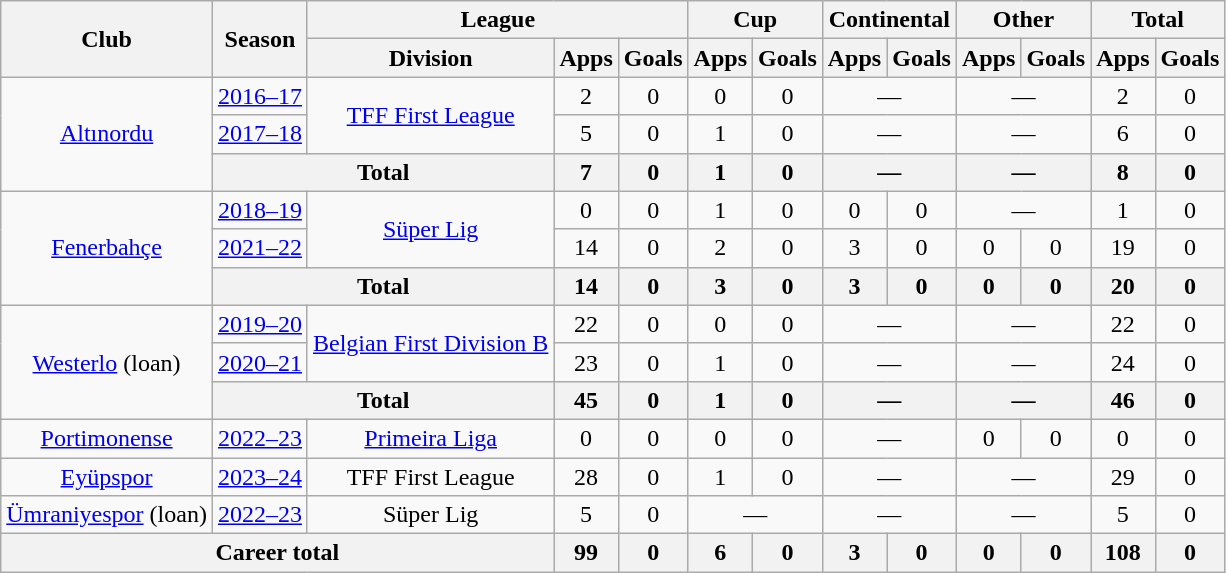<table class="wikitable" style="text-align:center">
<tr>
<th rowspan="2">Club</th>
<th rowspan="2">Season</th>
<th colspan="3">League</th>
<th colspan="2">Cup</th>
<th colspan="2">Continental</th>
<th colspan="2">Other</th>
<th colspan="2">Total</th>
</tr>
<tr>
<th>Division</th>
<th>Apps</th>
<th>Goals</th>
<th>Apps</th>
<th>Goals</th>
<th>Apps</th>
<th>Goals</th>
<th>Apps</th>
<th>Goals</th>
<th>Apps</th>
<th>Goals</th>
</tr>
<tr>
<td rowspan="3"><a href='#'>Altınordu</a></td>
<td><a href='#'>2016–17</a></td>
<td rowspan="2"><a href='#'>TFF First League</a></td>
<td>2</td>
<td>0</td>
<td>0</td>
<td>0</td>
<td colspan="2">—</td>
<td colspan="2">—</td>
<td>2</td>
<td>0</td>
</tr>
<tr>
<td><a href='#'>2017–18</a></td>
<td>5</td>
<td>0</td>
<td>1</td>
<td>0</td>
<td colspan="2">—</td>
<td colspan="2">—</td>
<td>6</td>
<td>0</td>
</tr>
<tr>
<th colspan="2">Total</th>
<th>7</th>
<th>0</th>
<th>1</th>
<th>0</th>
<th colspan="2">—</th>
<th colspan="2">—</th>
<th>8</th>
<th>0</th>
</tr>
<tr>
<td rowspan="3"><a href='#'>Fenerbahçe</a></td>
<td><a href='#'>2018–19</a></td>
<td rowspan="2"><a href='#'>Süper Lig</a></td>
<td>0</td>
<td>0</td>
<td>1</td>
<td>0</td>
<td>0</td>
<td>0</td>
<td colspan="2">—</td>
<td>1</td>
<td>0</td>
</tr>
<tr>
<td><a href='#'>2021–22</a></td>
<td>14</td>
<td>0</td>
<td>2</td>
<td>0</td>
<td>3</td>
<td>0</td>
<td>0</td>
<td>0</td>
<td>19</td>
<td>0</td>
</tr>
<tr>
<th colspan="2">Total</th>
<th>14</th>
<th>0</th>
<th>3</th>
<th>0</th>
<th>3</th>
<th>0</th>
<th>0</th>
<th>0</th>
<th>20</th>
<th>0</th>
</tr>
<tr>
<td rowspan="3"><a href='#'>Westerlo</a> (loan)</td>
<td><a href='#'>2019–20</a></td>
<td rowspan="2"><a href='#'>Belgian First Division B</a></td>
<td>22</td>
<td>0</td>
<td>0</td>
<td>0</td>
<td colspan="2">—</td>
<td colspan="2">—</td>
<td>22</td>
<td>0</td>
</tr>
<tr>
<td><a href='#'>2020–21</a></td>
<td>23</td>
<td>0</td>
<td>1</td>
<td>0</td>
<td colspan="2">—</td>
<td colspan="2">—</td>
<td>24</td>
<td>0</td>
</tr>
<tr>
<th colspan="2">Total</th>
<th>45</th>
<th>0</th>
<th>1</th>
<th>0</th>
<th colspan="2">—</th>
<th colspan="2">—</th>
<th>46</th>
<th>0</th>
</tr>
<tr>
<td><a href='#'>Portimonense</a></td>
<td><a href='#'>2022–23</a></td>
<td><a href='#'>Primeira Liga</a></td>
<td>0</td>
<td>0</td>
<td>0</td>
<td>0</td>
<td colspan="2">—</td>
<td>0</td>
<td>0</td>
<td>0</td>
<td>0</td>
</tr>
<tr>
<td><a href='#'>Eyüpspor</a></td>
<td><a href='#'>2023–24</a></td>
<td>TFF First League</td>
<td>28</td>
<td>0</td>
<td>1</td>
<td>0</td>
<td colspan="2">—</td>
<td colspan="2">—</td>
<td>29</td>
<td>0</td>
</tr>
<tr>
<td><a href='#'>Ümraniyespor</a> (loan)</td>
<td><a href='#'>2022–23</a></td>
<td>Süper Lig</td>
<td>5</td>
<td>0</td>
<td colspan="2">—</td>
<td colspan="2">—</td>
<td colspan="2">—</td>
<td>5</td>
<td>0</td>
</tr>
<tr>
<th colspan="3">Career total</th>
<th>99</th>
<th>0</th>
<th>6</th>
<th>0</th>
<th>3</th>
<th>0</th>
<th>0</th>
<th>0</th>
<th>108</th>
<th>0</th>
</tr>
</table>
